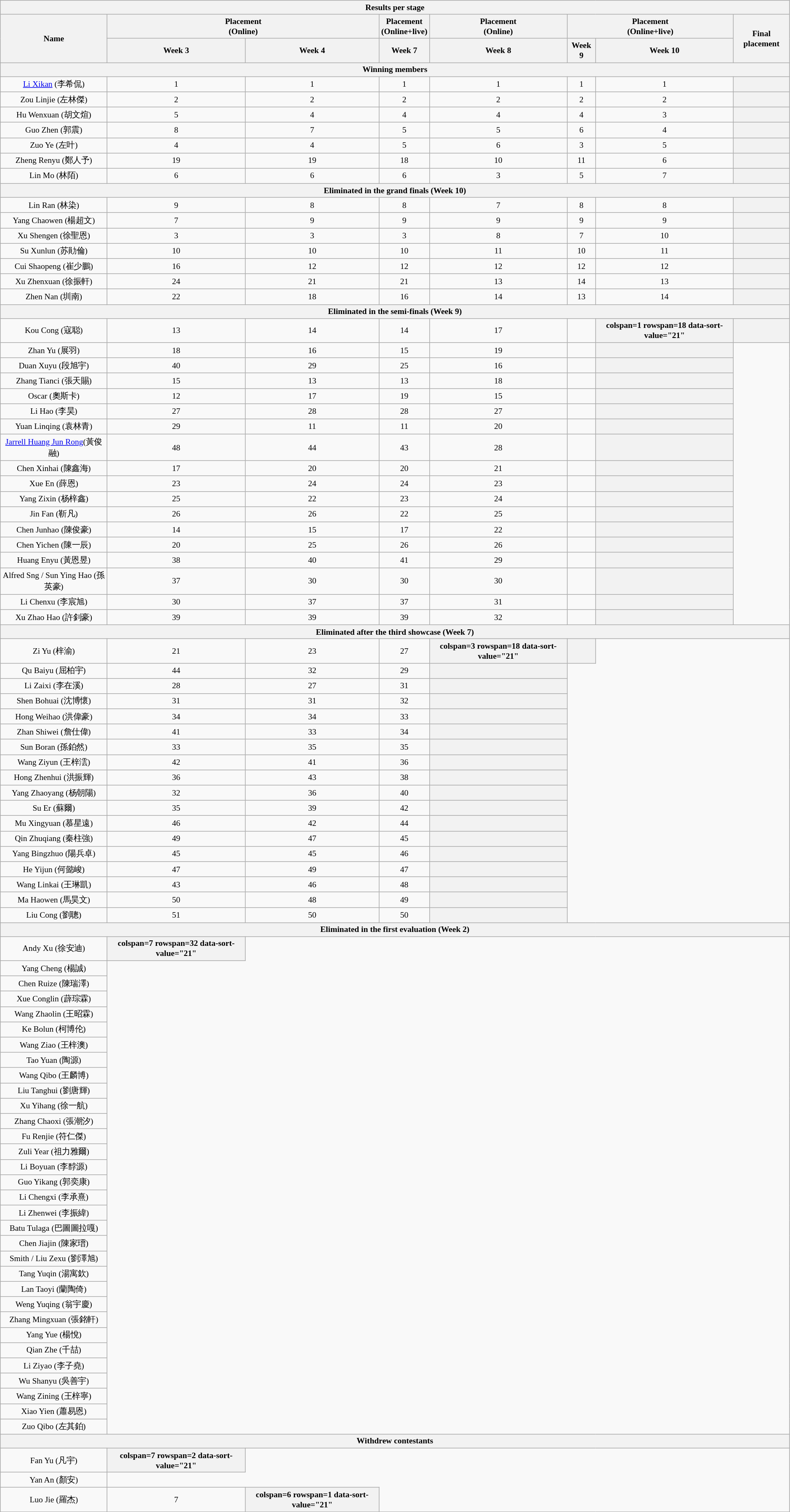<table class="wikitable sortable" style="Font-size:small; text-align:center">
<tr>
<th colspan="8">Results per stage</th>
</tr>
<tr>
<th rowspan="2">Name</th>
<th colspan="2">Placement<br>(Online)</th>
<th>Placement<br>(Online+live)</th>
<th>Placement<br>(Online)</th>
<th colspan="2">Placement<br>(Online+live)</th>
<th rowspan="2">Final placement</th>
</tr>
<tr>
<th>Week 3</th>
<th>Week 4</th>
<th>Week 7</th>
<th>Week 8</th>
<th>Week 9</th>
<th>Week 10</th>
</tr>
<tr>
<th colspan="11">Winning members</th>
</tr>
<tr>
<td><a href='#'>Li Xikan</a> (李希侃)</td>
<td>1</td>
<td>1</td>
<td>1</td>
<td>1</td>
<td>1</td>
<td>1</td>
<th></th>
</tr>
<tr>
<td>Zou Linjie (左林傑)</td>
<td>2</td>
<td>2</td>
<td>2</td>
<td>2</td>
<td>2</td>
<td>2</td>
<th></th>
</tr>
<tr>
<td>Hu Wenxuan (胡文煊)</td>
<td>5</td>
<td>4</td>
<td>4</td>
<td>4</td>
<td>4</td>
<td>3</td>
<th></th>
</tr>
<tr>
<td>Guo Zhen (郭震)</td>
<td>8</td>
<td>7</td>
<td>5</td>
<td>5</td>
<td>6</td>
<td>4</td>
<th></th>
</tr>
<tr>
<td>Zuo Ye (左叶)</td>
<td>4</td>
<td>4</td>
<td>5</td>
<td>6</td>
<td>3</td>
<td>5</td>
<th></th>
</tr>
<tr>
<td>Zheng Renyu (鄭人予)</td>
<td>19</td>
<td>19</td>
<td>18</td>
<td>10</td>
<td>11</td>
<td>6</td>
<th></th>
</tr>
<tr>
<td>Lin Mo (林陌)</td>
<td>6</td>
<td>6</td>
<td>6</td>
<td>3</td>
<td>5</td>
<td>7</td>
<th></th>
</tr>
<tr>
<th colspan="11">Eliminated in the grand finals (Week 10)</th>
</tr>
<tr>
<td>Lin Ran (林染)</td>
<td>9</td>
<td>8</td>
<td>8</td>
<td>7</td>
<td>8</td>
<td>8</td>
<th></th>
</tr>
<tr>
<td>Yang Chaowen (楊超文)</td>
<td>7</td>
<td>9</td>
<td>9</td>
<td>9</td>
<td>9</td>
<td>9</td>
<th></th>
</tr>
<tr>
<td>Xu Shengen (徐聖恩)</td>
<td>3</td>
<td>3</td>
<td>3</td>
<td>8</td>
<td>7</td>
<td>10</td>
<th></th>
</tr>
<tr>
<td>Su Xunlun  (苏勛倫)</td>
<td>10</td>
<td>10</td>
<td>10</td>
<td>11</td>
<td>10</td>
<td>11</td>
<th></th>
</tr>
<tr>
<td>Cui Shaopeng (崔少鵬)</td>
<td>16</td>
<td>12</td>
<td>12</td>
<td>12</td>
<td>12</td>
<td>12</td>
<th></th>
</tr>
<tr>
<td>Xu Zhenxuan (徐振軒)</td>
<td>24</td>
<td>21</td>
<td>21</td>
<td>13</td>
<td>14</td>
<td>13</td>
<th></th>
</tr>
<tr>
<td>Zhen Nan (圳南)</td>
<td>22</td>
<td>18</td>
<td>16</td>
<td>14</td>
<td>13</td>
<td>14</td>
<th></th>
</tr>
<tr>
<th colspan="11">Eliminated in the semi-finals (Week 9)</th>
</tr>
<tr>
<td>Kou Cong (寇聪)</td>
<td>13</td>
<td>14</td>
<td>14</td>
<td>17</td>
<td></td>
<th>colspan=1 rowspan=18 data-sort-value="21" </th>
<th></th>
</tr>
<tr>
<td>Zhan Yu (展羽)</td>
<td>18</td>
<td>16</td>
<td>15</td>
<td>19</td>
<td></td>
<th></th>
</tr>
<tr>
<td>Duan Xuyu (段旭宇)</td>
<td>40</td>
<td>29</td>
<td>25</td>
<td>16</td>
<td></td>
<th></th>
</tr>
<tr>
<td>Zhang Tianci (張天賜)</td>
<td>15</td>
<td>13</td>
<td>13</td>
<td>18</td>
<td></td>
<th></th>
</tr>
<tr>
<td>Oscar (奧斯卡)</td>
<td>12</td>
<td>17</td>
<td>19</td>
<td>15</td>
<td></td>
<th></th>
</tr>
<tr>
<td>Li Hao (李昊)</td>
<td>27</td>
<td>28</td>
<td>28</td>
<td>27</td>
<td></td>
<th></th>
</tr>
<tr>
<td>Yuan Linqing (袁林青)</td>
<td>29</td>
<td>11</td>
<td>11</td>
<td>20</td>
<td></td>
<th></th>
</tr>
<tr>
<td><a href='#'>Jarrell Huang Jun Rong</a>(黃俊融)</td>
<td>48</td>
<td>44</td>
<td>43</td>
<td>28</td>
<td></td>
<th></th>
</tr>
<tr>
<td>Chen Xinhai (陳鑫海)</td>
<td>17</td>
<td>20</td>
<td>20</td>
<td>21</td>
<td></td>
<th></th>
</tr>
<tr>
<td>Xue En (薛恩)</td>
<td>23</td>
<td>24</td>
<td>24</td>
<td>23</td>
<td></td>
<th></th>
</tr>
<tr>
<td>Yang Zixin  (杨梓鑫)</td>
<td>25</td>
<td>22</td>
<td>23</td>
<td>24</td>
<td></td>
<th></th>
</tr>
<tr>
<td>Jin Fan (靳凡)</td>
<td>26</td>
<td>26</td>
<td>22</td>
<td>25</td>
<td></td>
<th></th>
</tr>
<tr>
<td>Chen Junhao (陳俊豪)</td>
<td>14</td>
<td>15</td>
<td>17</td>
<td>22</td>
<td></td>
<th></th>
</tr>
<tr>
<td>Chen Yichen (陳一辰)</td>
<td>20</td>
<td>25</td>
<td>26</td>
<td>26</td>
<td></td>
<th></th>
</tr>
<tr>
<td>Huang Enyu (黃恩昱)</td>
<td>38</td>
<td>40</td>
<td>41</td>
<td>29</td>
<td></td>
<th></th>
</tr>
<tr>
<td>Alfred Sng / Sun Ying Hao (孫英豪)</td>
<td>37</td>
<td>30</td>
<td>30</td>
<td>30</td>
<td></td>
<th></th>
</tr>
<tr>
<td>Li Chenxu (李宸旭)</td>
<td>30</td>
<td>37</td>
<td>37</td>
<td>31</td>
<td></td>
<th></th>
</tr>
<tr>
<td>Xu Zhao Hao (許釗豪)</td>
<td>39</td>
<td>39</td>
<td>39</td>
<td>32</td>
<td></td>
<th></th>
</tr>
<tr>
<th colspan="11">Eliminated after the third showcase (Week 7)</th>
</tr>
<tr>
<td>Zi Yu (梓渝)</td>
<td>21</td>
<td>23</td>
<td>27</td>
<th>colspan=3 rowspan=18 data-sort-value="21" </th>
<th></th>
</tr>
<tr>
<td>Qu Baiyu (屈柏宇)</td>
<td>44</td>
<td>32</td>
<td>29</td>
<th></th>
</tr>
<tr>
<td>Li Zaixi (李在溪)</td>
<td>28</td>
<td>27</td>
<td>31</td>
<th></th>
</tr>
<tr>
<td>Shen Bohuai (沈博懷)</td>
<td>31</td>
<td>31</td>
<td>32</td>
<th></th>
</tr>
<tr>
<td>Hong Weihao (洪偉豪)</td>
<td>34</td>
<td>34</td>
<td>33</td>
<th></th>
</tr>
<tr>
<td>Zhan Shiwei (詹仕偉)</td>
<td>41</td>
<td>33</td>
<td>34</td>
<th></th>
</tr>
<tr>
<td>Sun Boran (孫鉑然)</td>
<td>33</td>
<td>35</td>
<td>35</td>
<th></th>
</tr>
<tr>
<td>Wang Ziyun (王梓澐)</td>
<td>42</td>
<td>41</td>
<td>36</td>
<th></th>
</tr>
<tr>
<td>Hong Zhenhui (洪振輝)</td>
<td>36</td>
<td>43</td>
<td>38</td>
<th></th>
</tr>
<tr>
<td>Yang Zhaoyang (杨朝陽)</td>
<td>32</td>
<td>36</td>
<td>40</td>
<th></th>
</tr>
<tr>
<td>Su Er (蘇爾)</td>
<td>35</td>
<td>39</td>
<td>42</td>
<th></th>
</tr>
<tr>
<td>Mu Xingyuan (慕星遠)</td>
<td>46</td>
<td>42</td>
<td>44</td>
<th></th>
</tr>
<tr>
<td>Qin Zhuqiang (秦柱強)</td>
<td>49</td>
<td>47</td>
<td>45</td>
<th></th>
</tr>
<tr>
<td>Yang Bingzhuo (陽兵卓)</td>
<td>45</td>
<td>45</td>
<td>46</td>
<th></th>
</tr>
<tr>
<td>He Yijun (何懿峻)</td>
<td>47</td>
<td>49</td>
<td>47</td>
<th></th>
</tr>
<tr>
<td>Wang Linkai (王琳凱)</td>
<td>43</td>
<td>46</td>
<td>48</td>
<th></th>
</tr>
<tr>
<td>Ma Haowen (馬昊文)</td>
<td>50</td>
<td>48</td>
<td>49</td>
<th></th>
</tr>
<tr>
<td>Liu Cong (劉聰)</td>
<td>51</td>
<td>50</td>
<td>50</td>
<th></th>
</tr>
<tr>
<th colspan="11">Eliminated in the first evaluation (Week 2)</th>
</tr>
<tr>
<td>Andy Xu (徐安迪)</td>
<th>colspan=7 rowspan=32 data-sort-value="21" </th>
</tr>
<tr>
<td>Yang Cheng (楊誠)</td>
</tr>
<tr>
<td>Chen Ruize (陳瑞澤)</td>
</tr>
<tr>
<td>Xue Conglin (薜琮霖)</td>
</tr>
<tr>
<td>Wang Zhaolin (王昭霖)</td>
</tr>
<tr>
<td>Ke Bolun (柯博伦)</td>
</tr>
<tr>
<td>Wang Ziao (王梓澳)</td>
</tr>
<tr>
<td>Tao Yuan (陶源)</td>
</tr>
<tr>
<td>Wang Qibo (王麟博)</td>
</tr>
<tr>
<td>Liu Tanghui (劉唐輝)</td>
</tr>
<tr>
<td>Xu Yihang (徐一航)</td>
</tr>
<tr>
<td>Zhang Chaoxi (張潮汐)</td>
</tr>
<tr>
<td>Fu Renjie (符仁傑)</td>
</tr>
<tr>
<td>Zuli Year (祖力雅爾)</td>
</tr>
<tr>
<td>Li Boyuan (李馞源)</td>
</tr>
<tr>
<td>Guo Yikang (郭奕康)</td>
</tr>
<tr>
<td>Li Chengxi (李承熹)</td>
</tr>
<tr>
<td>Li Zhenwei (李振緯)</td>
</tr>
<tr>
<td>Batu Tulaga (巴圖圖拉嘎)</td>
</tr>
<tr>
<td>Chen Jiajin (陳家瑨)</td>
</tr>
<tr>
<td>Smith / Liu Zexu (劉澤旭)</td>
</tr>
<tr>
<td>Tang Yuqin (湯寓欽)</td>
</tr>
<tr>
<td>Lan Taoyi (蘭陶倚)</td>
</tr>
<tr>
<td>Weng Yuqing (翁宇慶)</td>
</tr>
<tr>
<td>Zhang Mingxuan (張銘軒)</td>
</tr>
<tr>
<td>Yang Yue (楊悅)</td>
</tr>
<tr>
<td>Qian Zhe (千喆)</td>
</tr>
<tr>
<td>Li Ziyao (李子堯)</td>
</tr>
<tr>
<td>Wu Shanyu (吳善宇)</td>
</tr>
<tr>
<td>Wang Zining (王梓寧)</td>
</tr>
<tr>
<td>Xiao Yien (蕭易恩)</td>
</tr>
<tr>
<td>Zuo Qibo (左其鉑)</td>
</tr>
<tr>
<th colspan="11">Withdrew contestants</th>
</tr>
<tr>
<td>Fan Yu (凡宇)</td>
<th>colspan=7 rowspan=2 data-sort-value="21" </th>
</tr>
<tr>
<td>Yan An (顏安)</td>
</tr>
<tr>
<td>Luo Jie (羅杰)</td>
<td>7</td>
<th>colspan=6 rowspan=1 data-sort-value="21" </th>
</tr>
</table>
